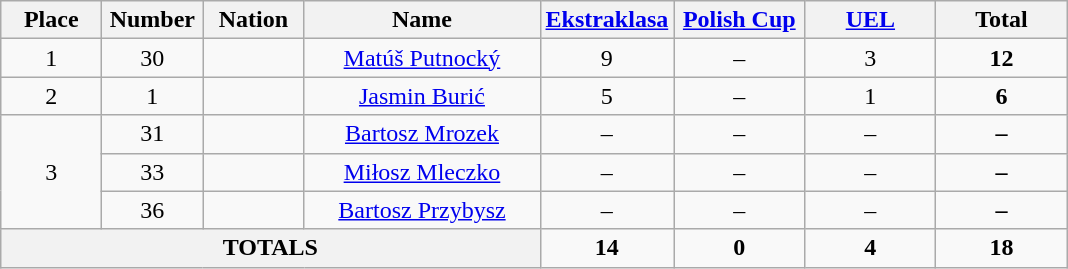<table class="wikitable" style="font-size: 100%; text-align: center;">
<tr>
<th width=60>Place</th>
<th width=60>Number</th>
<th width=60>Nation</th>
<th width=150>Name</th>
<th width=80><a href='#'>Ekstraklasa</a></th>
<th width=80><a href='#'>Polish Cup</a></th>
<th width=80><a href='#'>UEL</a></th>
<th width=80>Total</th>
</tr>
<tr>
<td rowspan=1>1</td>
<td>30</td>
<td></td>
<td><a href='#'>Matúš Putnocký</a></td>
<td>9</td>
<td>–</td>
<td>3</td>
<td rowspan=1><strong>12</strong></td>
</tr>
<tr>
<td rowspan=1>2</td>
<td>1</td>
<td></td>
<td><a href='#'>Jasmin Burić</a></td>
<td>5</td>
<td>–</td>
<td>1</td>
<td rowspan=1><strong>6</strong></td>
</tr>
<tr>
<td rowspan=3>3</td>
<td>31</td>
<td></td>
<td><a href='#'>Bartosz Mrozek</a></td>
<td>–</td>
<td>–</td>
<td>–</td>
<td><strong>–</strong></td>
</tr>
<tr>
<td>33</td>
<td></td>
<td><a href='#'>Miłosz Mleczko</a></td>
<td>–</td>
<td>–</td>
<td>–</td>
<td><strong>–</strong></td>
</tr>
<tr>
<td>36</td>
<td></td>
<td><a href='#'>Bartosz Przybysz</a></td>
<td>–</td>
<td>–</td>
<td>–</td>
<td><strong>–</strong></td>
</tr>
<tr>
<th colspan=4>TOTALS</th>
<td><strong>14</strong></td>
<td><strong>0</strong></td>
<td><strong>4</strong></td>
<td><strong>18</strong></td>
</tr>
</table>
